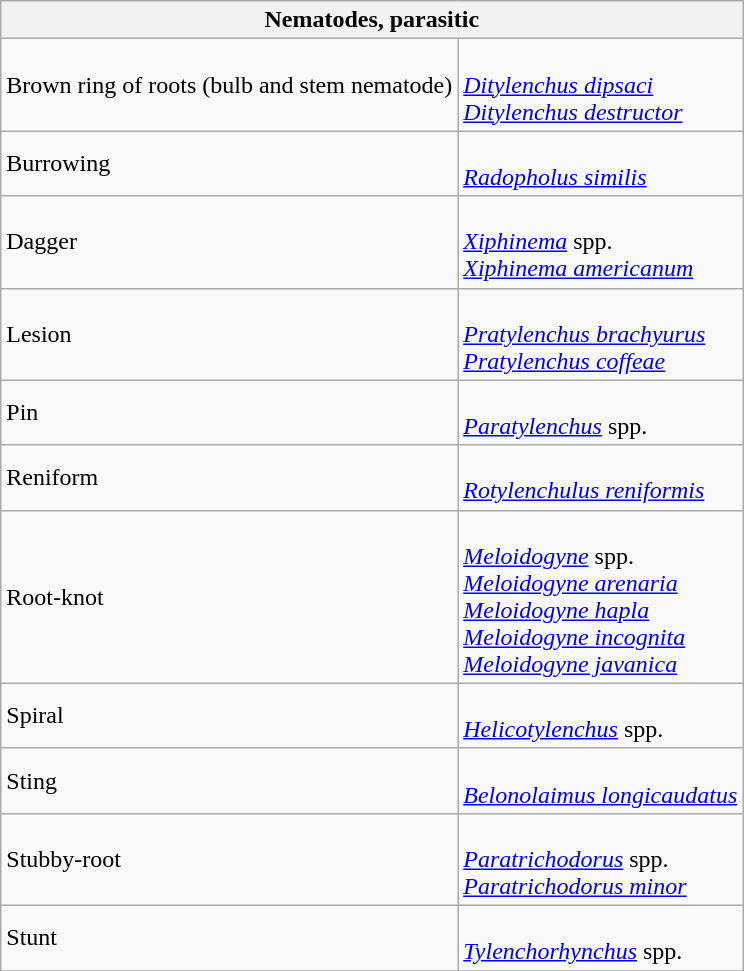<table class="wikitable">
<tr>
<th colspan=2>Nematodes, parasitic</th>
</tr>
<tr>
<td>Brown ring of roots (bulb and stem nematode)</td>
<td><br><em><a href='#'>Ditylenchus dipsaci</a></em><br>
<em><a href='#'>Ditylenchus destructor</a></em></td>
</tr>
<tr>
<td>Burrowing</td>
<td><br><em><a href='#'>Radopholus similis</a></em></td>
</tr>
<tr>
<td>Dagger</td>
<td><br><em><a href='#'>Xiphinema</a></em> spp. <br>
<em><a href='#'>Xiphinema americanum</a></em></td>
</tr>
<tr>
<td>Lesion</td>
<td><br><em><a href='#'>Pratylenchus brachyurus</a></em><br>
<em><a href='#'>Pratylenchus coffeae</a></em></td>
</tr>
<tr>
<td>Pin</td>
<td><br><em><a href='#'>Paratylenchus</a></em> spp.</td>
</tr>
<tr>
<td>Reniform</td>
<td><br><em><a href='#'>Rotylenchulus reniformis</a></em></td>
</tr>
<tr>
<td>Root-knot</td>
<td><br><em><a href='#'>Meloidogyne</a></em> spp. <br>
<em><a href='#'>Meloidogyne arenaria</a></em><br>
<em><a href='#'>Meloidogyne hapla</a></em><br>
<em><a href='#'>Meloidogyne incognita</a></em><br>
<em><a href='#'>Meloidogyne javanica</a></em></td>
</tr>
<tr>
<td>Spiral</td>
<td><br><em><a href='#'>Helicotylenchus</a></em> spp.</td>
</tr>
<tr>
<td>Sting</td>
<td><br><em><a href='#'>Belonolaimus longicaudatus</a></em></td>
</tr>
<tr>
<td>Stubby-root</td>
<td><br><em><a href='#'>Paratrichodorus</a></em> spp. <br>
<em><a href='#'>Paratrichodorus minor</a></em></td>
</tr>
<tr>
<td>Stunt</td>
<td><br><em><a href='#'>Tylenchorhynchus</a></em> spp.</td>
</tr>
<tr>
</tr>
</table>
